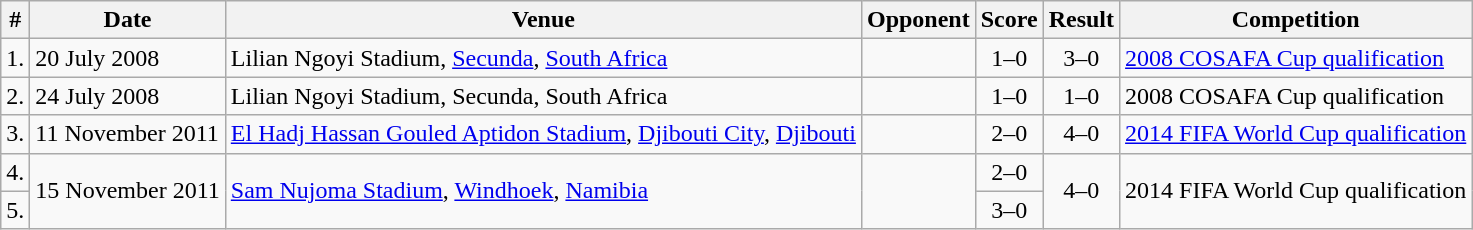<table class="wikitable">
<tr>
<th>#</th>
<th>Date</th>
<th>Venue</th>
<th>Opponent</th>
<th>Score</th>
<th>Result</th>
<th>Competition</th>
</tr>
<tr>
<td>1.</td>
<td>20 July 2008</td>
<td>Lilian Ngoyi Stadium, <a href='#'>Secunda</a>, <a href='#'>South Africa</a></td>
<td></td>
<td align=center>1–0</td>
<td align=center>3–0</td>
<td><a href='#'>2008 COSAFA Cup qualification</a></td>
</tr>
<tr>
<td>2.</td>
<td>24 July 2008</td>
<td>Lilian Ngoyi Stadium, Secunda, South Africa</td>
<td></td>
<td align=center>1–0</td>
<td align=center>1–0</td>
<td>2008 COSAFA Cup qualification</td>
</tr>
<tr>
<td>3.</td>
<td>11 November 2011</td>
<td><a href='#'>El Hadj Hassan Gouled Aptidon Stadium</a>, <a href='#'>Djibouti City</a>, <a href='#'>Djibouti</a></td>
<td></td>
<td align=center>2–0</td>
<td align=center>4–0</td>
<td><a href='#'>2014 FIFA World Cup qualification</a></td>
</tr>
<tr>
<td>4.</td>
<td rowspan=2>15 November 2011</td>
<td rowspan=2><a href='#'>Sam Nujoma Stadium</a>, <a href='#'>Windhoek</a>, <a href='#'>Namibia</a></td>
<td rowspan=2></td>
<td align=center>2–0</td>
<td rowspan=2  align=center>4–0</td>
<td rowspan=2>2014 FIFA World Cup qualification</td>
</tr>
<tr>
<td>5.</td>
<td align=center>3–0</td>
</tr>
</table>
